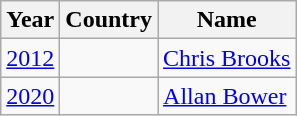<table class="wikitable sortable">
<tr>
<th>Year</th>
<th>Country</th>
<th>Name</th>
</tr>
<tr>
<td><a href='#'>2012</a></td>
<td></td>
<td><a href='#'>Chris Brooks</a></td>
</tr>
<tr>
<td><a href='#'>2020</a></td>
<td></td>
<td><a href='#'>Allan Bower</a></td>
</tr>
</table>
